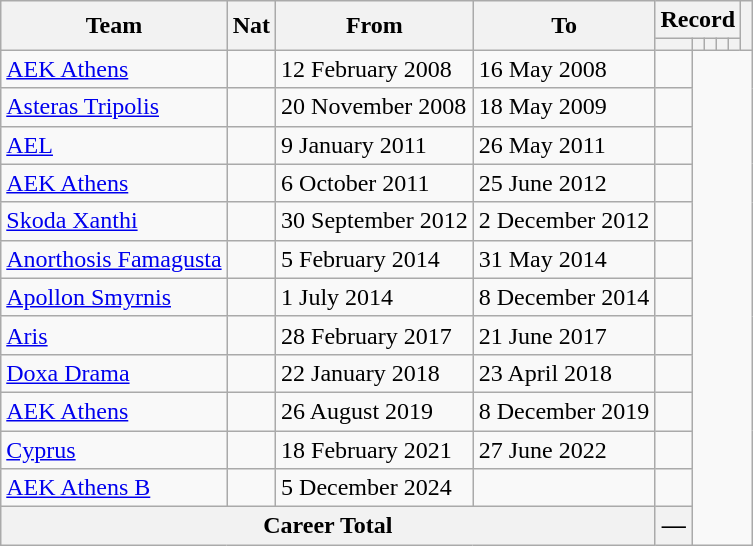<table class="wikitable" style="text-align: center">
<tr>
<th rowspan="2">Team</th>
<th rowspan="2">Nat</th>
<th rowspan="2">From</th>
<th rowspan="2">To</th>
<th colspan="5">Record</th>
<th rowspan=2></th>
</tr>
<tr>
<th></th>
<th></th>
<th></th>
<th></th>
<th></th>
</tr>
<tr>
<td align="left"><a href='#'>AEK Athens</a></td>
<td></td>
<td align=left>12 February 2008</td>
<td align=left>16 May 2008<br></td>
<td></td>
</tr>
<tr>
<td align="left"><a href='#'>Asteras Tripolis</a></td>
<td></td>
<td align=left>20 November 2008</td>
<td align=left>18 May 2009<br></td>
<td></td>
</tr>
<tr>
<td align="left"><a href='#'>AEL</a></td>
<td></td>
<td align=left>9 January 2011</td>
<td align=left>26 May 2011<br></td>
<td></td>
</tr>
<tr>
<td align="left"><a href='#'>AEK Athens</a></td>
<td></td>
<td align=left>6 October 2011</td>
<td align=left>25 June 2012<br></td>
<td></td>
</tr>
<tr>
<td align="left"><a href='#'>Skoda Xanthi</a></td>
<td></td>
<td align=left>30 September 2012</td>
<td align=left>2 December 2012<br></td>
<td></td>
</tr>
<tr>
<td align="left"><a href='#'>Anorthosis Famagusta</a></td>
<td></td>
<td align=left>5 February 2014</td>
<td align=left>31 May 2014<br></td>
<td></td>
</tr>
<tr>
<td align="left"><a href='#'>Apollon Smyrnis</a></td>
<td></td>
<td align=left>1 July 2014</td>
<td align=left>8 December 2014<br></td>
<td></td>
</tr>
<tr>
<td align="left"><a href='#'>Aris</a></td>
<td></td>
<td align=left>28 February 2017</td>
<td align=left>21 June 2017<br></td>
<td></td>
</tr>
<tr>
<td align="left"><a href='#'>Doxa Drama</a></td>
<td></td>
<td align=left>22 January 2018</td>
<td align=left>23 April 2018<br></td>
<td></td>
</tr>
<tr>
<td align="left"><a href='#'>AEK Athens</a></td>
<td></td>
<td align=left>26 August 2019</td>
<td align=left>8 December 2019<br></td>
<td></td>
</tr>
<tr>
<td align="left"><a href='#'>Cyprus</a></td>
<td></td>
<td align=left>18 February 2021</td>
<td align=left>27 June 2022<br></td>
<td></td>
</tr>
<tr>
<td align="left"><a href='#'>AEK Athens B</a></td>
<td></td>
<td align=left>5 December 2024</td>
<td align=left><br></td>
<td></td>
</tr>
<tr>
<th colspan="4"><strong>Career Total</strong><br></th>
<th>—</th>
</tr>
</table>
